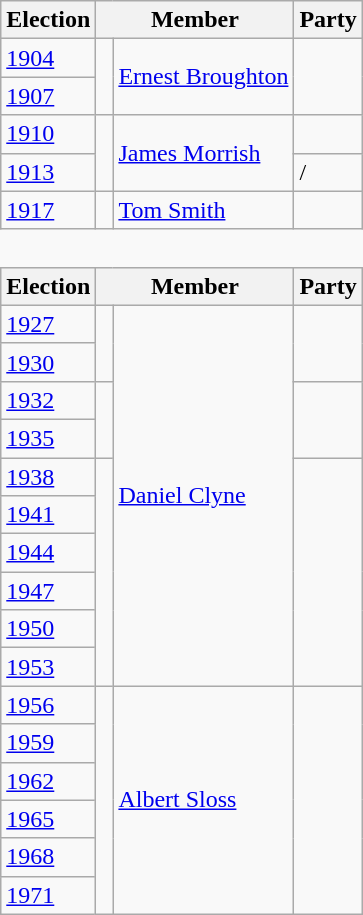<table class="wikitable" style='border-style: none none none none;'>
<tr>
<th>Election</th>
<th colspan="2">Member</th>
<th>Party</th>
</tr>
<tr style="background: #f9f9f9">
<td><a href='#'>1904</a></td>
<td rowspan="2" > </td>
<td rowspan="2"><a href='#'>Ernest Broughton</a></td>
<td rowspan="2"></td>
</tr>
<tr style="background: #f9f9f9">
<td><a href='#'>1907</a></td>
</tr>
<tr style="background: #f9f9f9">
<td><a href='#'>1910</a></td>
<td rowspan="2" > </td>
<td rowspan="2"><a href='#'>James Morrish</a></td>
<td></td>
</tr>
<tr style="background: #f9f9f9">
<td><a href='#'>1913</a></td>
<td> / </td>
</tr>
<tr style="background: #f9f9f9">
<td><a href='#'>1917</a></td>
<td> </td>
<td><a href='#'>Tom Smith</a></td>
<td></td>
</tr>
<tr>
<td colspan="4" style='border-style: none none none none;'> </td>
</tr>
<tr>
<th>Election</th>
<th colspan="2">Member</th>
<th>Party</th>
</tr>
<tr style="background: #f9f9f9">
<td><a href='#'>1927</a></td>
<td rowspan="2" > </td>
<td rowspan="10"><a href='#'>Daniel Clyne</a></td>
<td rowspan="2"></td>
</tr>
<tr style="background: #f9f9f9">
<td><a href='#'>1930</a></td>
</tr>
<tr style="background: #f9f9f9">
<td><a href='#'>1932</a></td>
<td rowspan="2" > </td>
<td rowspan="2"></td>
</tr>
<tr style="background: #f9f9f9">
<td><a href='#'>1935</a></td>
</tr>
<tr style="background: #f9f9f9">
<td><a href='#'>1938</a></td>
<td rowspan="6" > </td>
<td rowspan="6"></td>
</tr>
<tr style="background: #f9f9f9">
<td><a href='#'>1941</a></td>
</tr>
<tr style="background: #f9f9f9">
<td><a href='#'>1944</a></td>
</tr>
<tr style="background: #f9f9f9">
<td><a href='#'>1947</a></td>
</tr>
<tr style="background: #f9f9f9">
<td><a href='#'>1950</a></td>
</tr>
<tr style="background: #f9f9f9">
<td><a href='#'>1953</a></td>
</tr>
<tr style="background: #f9f9f9">
<td><a href='#'>1956</a></td>
<td rowspan="6" > </td>
<td rowspan="6"><a href='#'>Albert Sloss</a></td>
<td rowspan="6"></td>
</tr>
<tr style="background: #f9f9f9">
<td><a href='#'>1959</a></td>
</tr>
<tr style="background: #f9f9f9">
<td><a href='#'>1962</a></td>
</tr>
<tr style="background: #f9f9f9">
<td><a href='#'>1965</a></td>
</tr>
<tr style="background: #f9f9f9">
<td><a href='#'>1968</a></td>
</tr>
<tr style="background: #f9f9f9">
<td><a href='#'>1971</a></td>
</tr>
</table>
